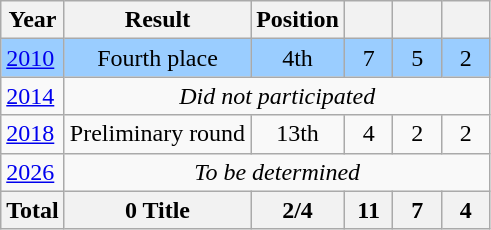<table class="wikitable" style="text-align: center;">
<tr>
<th>Year</th>
<th>Result</th>
<th>Position</th>
<th width=25px></th>
<th width=25px></th>
<th width=25px></th>
</tr>
<tr bgcolor=#9acdff>
<td style="text-align:left;"> <a href='#'>2010</a></td>
<td>Fourth place</td>
<td>4th</td>
<td>7</td>
<td>5</td>
<td>2</td>
</tr>
<tr>
<td style="text-align:left;"> <a href='#'>2014</a></td>
<td colspan=5><em>Did not participated</em></td>
</tr>
<tr>
<td style="text-align:left;"> <a href='#'>2018</a></td>
<td>Preliminary round</td>
<td>13th</td>
<td>4</td>
<td>2</td>
<td>2</td>
</tr>
<tr>
<td style="text-align:left;"> <a href='#'>2026</a></td>
<td colspan=5><em>To be determined</em></td>
</tr>
<tr>
<th>Total</th>
<th>0 Title</th>
<th>2/4</th>
<th>11</th>
<th>7</th>
<th>4</th>
</tr>
</table>
